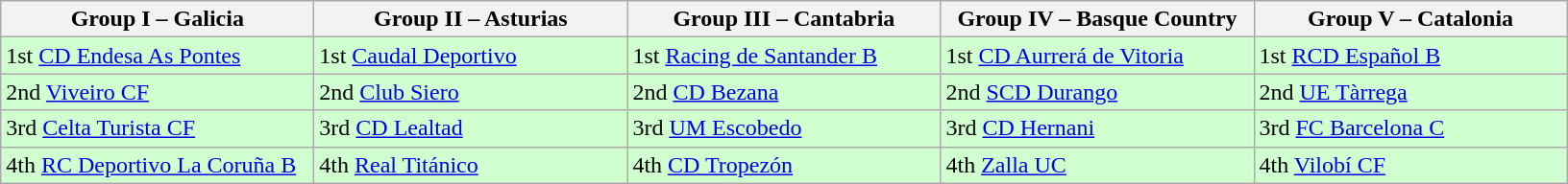<table class="wikitable">
<tr>
<th width=210>Group I – Galicia </th>
<th width=210>Group II – Asturias </th>
<th width=210>Group III – Cantabria </th>
<th width=210>Group IV – Basque Country </th>
<th width=210>Group V – Catalonia </th>
</tr>
<tr style="background:#D0FFD0;">
<td>1st <a href='#'>CD Endesa As Pontes</a></td>
<td>1st <a href='#'>Caudal Deportivo</a></td>
<td>1st <a href='#'>Racing de Santander B</a></td>
<td>1st <a href='#'>CD Aurrerá de Vitoria</a></td>
<td>1st <a href='#'>RCD Español B</a></td>
</tr>
<tr style="background:#D0FFD0;">
<td>2nd <a href='#'>Viveiro CF</a></td>
<td>2nd <a href='#'>Club Siero</a></td>
<td>2nd <a href='#'>CD Bezana</a></td>
<td>2nd <a href='#'>SCD Durango</a></td>
<td>2nd <a href='#'>UE Tàrrega</a></td>
</tr>
<tr style="background:#D0FFD0;">
<td>3rd <a href='#'>Celta Turista CF</a></td>
<td>3rd <a href='#'>CD Lealtad</a></td>
<td>3rd <a href='#'>UM Escobedo</a></td>
<td>3rd <a href='#'>CD Hernani</a></td>
<td>3rd <a href='#'>FC Barcelona C</a></td>
</tr>
<tr style="background:#D0FFD0;">
<td>4th <a href='#'>RC Deportivo La Coruña B</a></td>
<td>4th <a href='#'>Real Titánico</a></td>
<td>4th <a href='#'>CD Tropezón</a></td>
<td>4th <a href='#'>Zalla UC</a></td>
<td>4th <a href='#'>Vilobí CF</a></td>
</tr>
</table>
